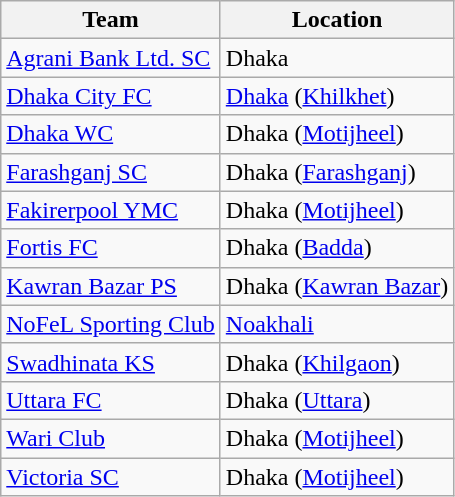<table class="wikitable sortable" style="text-align:left;">
<tr>
<th>Team</th>
<th>Location</th>
</tr>
<tr>
<td><a href='#'>Agrani Bank Ltd. SC</a></td>
<td>Dhaka</td>
</tr>
<tr>
<td><a href='#'>Dhaka City FC</a></td>
<td><a href='#'>Dhaka</a> (<a href='#'>Khilkhet</a>)</td>
</tr>
<tr>
<td><a href='#'>Dhaka WC</a></td>
<td>Dhaka (<a href='#'>Motijheel</a>)</td>
</tr>
<tr>
<td><a href='#'>Farashganj SC</a></td>
<td>Dhaka (<a href='#'>Farashganj</a>)</td>
</tr>
<tr>
<td><a href='#'>Fakirerpool YMC</a></td>
<td>Dhaka (<a href='#'>Motijheel</a>)</td>
</tr>
<tr>
<td><a href='#'>Fortis FC</a></td>
<td>Dhaka (<a href='#'>Badda</a>)</td>
</tr>
<tr>
<td><a href='#'>Kawran Bazar PS</a></td>
<td>Dhaka (<a href='#'>Kawran Bazar</a>)</td>
</tr>
<tr>
<td><a href='#'>NoFeL Sporting Club</a></td>
<td><a href='#'>Noakhali</a></td>
</tr>
<tr>
<td><a href='#'>Swadhinata KS</a></td>
<td>Dhaka (<a href='#'>Khilgaon</a>)</td>
</tr>
<tr>
<td><a href='#'>Uttara FC</a></td>
<td>Dhaka (<a href='#'>Uttara</a>)</td>
</tr>
<tr>
<td><a href='#'>Wari Club</a></td>
<td>Dhaka (<a href='#'>Motijheel</a>)</td>
</tr>
<tr>
<td><a href='#'>Victoria SC</a></td>
<td>Dhaka (<a href='#'>Motijheel</a>)</td>
</tr>
</table>
